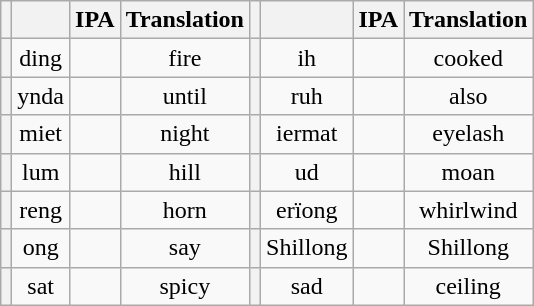<table class= "wikitable" style= "text-align: center;"|>
<tr>
<th colspan =1></th>
<th></th>
<th>IPA</th>
<th>Translation</th>
<th></th>
<th></th>
<th>IPA</th>
<th>Translation</th>
</tr>
<tr>
<th></th>
<td>ding</td>
<td></td>
<td>fire</td>
<th></th>
<td>ih</td>
<td></td>
<td>cooked</td>
</tr>
<tr>
<th></th>
<td>ynda</td>
<td></td>
<td>until</td>
<th></th>
<td>ruh</td>
<td></td>
<td>also</td>
</tr>
<tr>
<th></th>
<td>miet</td>
<td></td>
<td>night</td>
<th></th>
<td>iermat</td>
<td></td>
<td>eyelash</td>
</tr>
<tr>
<th></th>
<td>lum</td>
<td></td>
<td>hill</td>
<th></th>
<td>ud</td>
<td></td>
<td>moan</td>
</tr>
<tr>
<th></th>
<td>reng</td>
<td></td>
<td>horn</td>
<th></th>
<td>erïong</td>
<td></td>
<td>whirlwind</td>
</tr>
<tr>
<th></th>
<td>ong</td>
<td></td>
<td>say</td>
<th></th>
<td>Shillong</td>
<td></td>
<td>Shillong</td>
</tr>
<tr>
<th></th>
<td>sat</td>
<td></td>
<td>spicy</td>
<th></th>
<td>sad</td>
<td></td>
<td>ceiling</td>
</tr>
</table>
